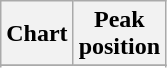<table class="wikitable plainrowheaders sortable" style="text-align:center;" border="1">
<tr>
<th scope="col">Chart</th>
<th scope="col">Peak<br>position</th>
</tr>
<tr>
</tr>
<tr>
</tr>
</table>
